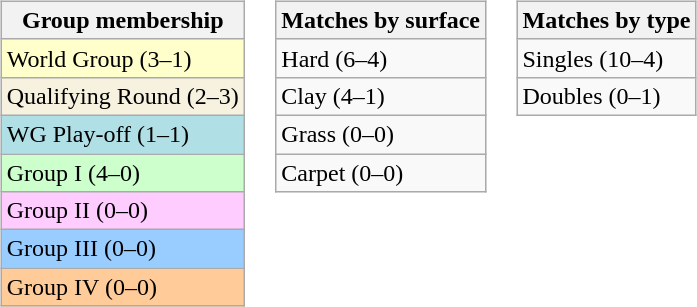<table>
<tr valign=top>
<td><br><table class=wikitable>
<tr>
<th>Group membership</th>
</tr>
<tr bgcolor=#FFFFCC>
<td>World Group (3–1)</td>
</tr>
<tr bgcolor="#F7F2E0">
<td>Qualifying Round (2–3)</td>
</tr>
<tr style="background:#B0E0E6;">
<td>WG Play-off (1–1)</td>
</tr>
<tr bgcolor=#CCFFCC>
<td>Group I (4–0)</td>
</tr>
<tr bgcolor=#FFCCFF>
<td>Group II (0–0)</td>
</tr>
<tr bgcolor=#99CCFF>
<td>Group III (0–0)</td>
</tr>
<tr bgcolor=#FFCC99>
<td>Group IV (0–0)</td>
</tr>
</table>
</td>
<td><br><table class=wikitable>
<tr>
<th>Matches by surface</th>
</tr>
<tr>
<td>Hard (6–4)</td>
</tr>
<tr>
<td>Clay (4–1)</td>
</tr>
<tr>
<td>Grass (0–0)</td>
</tr>
<tr>
<td>Carpet (0–0)</td>
</tr>
</table>
</td>
<td><br><table class=wikitable>
<tr>
<th>Matches by type</th>
</tr>
<tr>
<td>Singles (10–4)</td>
</tr>
<tr>
<td>Doubles (0–1)</td>
</tr>
</table>
</td>
</tr>
</table>
